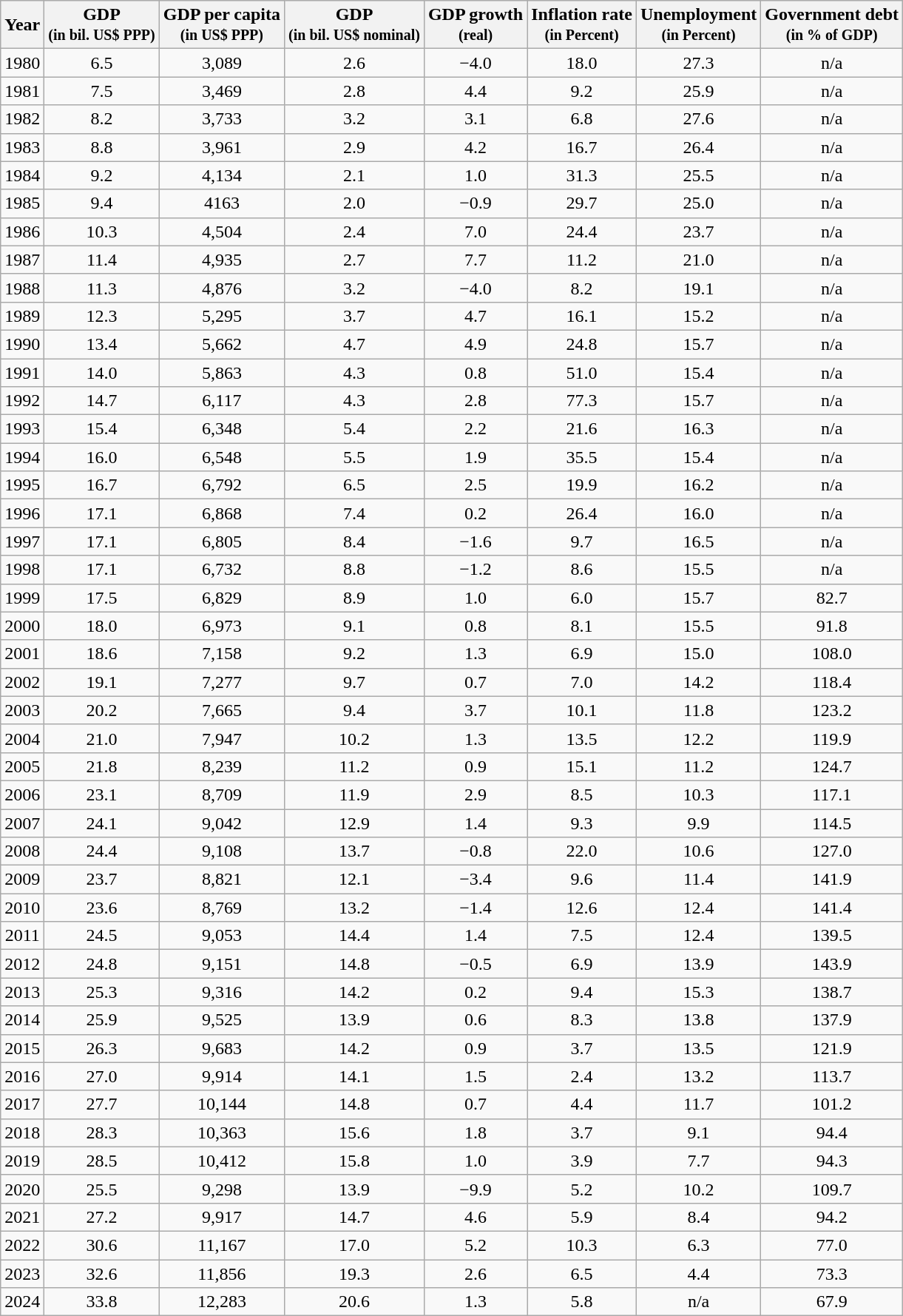<table class="wikitable sortable sticky-header" style="text-align:center;">
<tr>
<th>Year</th>
<th>GDP <br><small>(in bil. US$ PPP)</small></th>
<th>GDP per capita <br><small>(in US$ PPP)</small></th>
<th>GDP <br><small>(in bil. US$ nominal)</small></th>
<th>GDP growth <br><small>(real)</small></th>
<th>Inflation rate <br><small>(in Percent)</small></th>
<th>Unemployment <br><small>(in Percent)</small></th>
<th>Government debt <br><small>(in % of GDP)</small></th>
</tr>
<tr>
<td>1980</td>
<td>6.5</td>
<td>3,089</td>
<td>2.6</td>
<td>−4.0</td>
<td>18.0</td>
<td>27.3</td>
<td>n/a</td>
</tr>
<tr>
<td>1981</td>
<td>7.5</td>
<td>3,469</td>
<td>2.8</td>
<td>4.4</td>
<td>9.2</td>
<td>25.9</td>
<td>n/a</td>
</tr>
<tr>
<td>1982</td>
<td>8.2</td>
<td>3,733</td>
<td>3.2</td>
<td>3.1</td>
<td>6.8</td>
<td>27.6</td>
<td>n/a</td>
</tr>
<tr>
<td>1983</td>
<td>8.8</td>
<td>3,961</td>
<td>2.9</td>
<td>4.2</td>
<td>16.7</td>
<td>26.4</td>
<td>n/a</td>
</tr>
<tr>
<td>1984</td>
<td>9.2</td>
<td>4,134</td>
<td>2.1</td>
<td>1.0</td>
<td>31.3</td>
<td>25.5</td>
<td>n/a</td>
</tr>
<tr>
<td>1985</td>
<td>9.4</td>
<td>4163</td>
<td>2.0</td>
<td>−0.9</td>
<td>29.7</td>
<td>25.0</td>
<td>n/a</td>
</tr>
<tr>
<td>1986</td>
<td>10.3</td>
<td>4,504</td>
<td>2.4</td>
<td>7.0</td>
<td>24.4</td>
<td>23.7</td>
<td>n/a</td>
</tr>
<tr>
<td>1987</td>
<td>11.4</td>
<td>4,935</td>
<td>2.7</td>
<td>7.7</td>
<td>11.2</td>
<td>21.0</td>
<td>n/a</td>
</tr>
<tr>
<td>1988</td>
<td>11.3</td>
<td>4,876</td>
<td>3.2</td>
<td>−4.0</td>
<td>8.2</td>
<td>19.1</td>
<td>n/a</td>
</tr>
<tr>
<td>1989</td>
<td>12.3</td>
<td>5,295</td>
<td>3.7</td>
<td>4.7</td>
<td>16.1</td>
<td>15.2</td>
<td>n/a</td>
</tr>
<tr>
<td>1990</td>
<td>13.4</td>
<td>5,662</td>
<td>4.7</td>
<td>4.9</td>
<td>24.8</td>
<td>15.7</td>
<td>n/a</td>
</tr>
<tr>
<td>1991</td>
<td>14.0</td>
<td>5,863</td>
<td>4.3</td>
<td>0.8</td>
<td>51.0</td>
<td>15.4</td>
<td>n/a</td>
</tr>
<tr>
<td>1992</td>
<td>14.7</td>
<td>6,117</td>
<td>4.3</td>
<td>2.8</td>
<td>77.3</td>
<td>15.7</td>
<td>n/a</td>
</tr>
<tr>
<td>1993</td>
<td>15.4</td>
<td>6,348</td>
<td>5.4</td>
<td>2.2</td>
<td>21.6</td>
<td>16.3</td>
<td>n/a</td>
</tr>
<tr>
<td>1994</td>
<td>16.0</td>
<td>6,548</td>
<td>5.5</td>
<td>1.9</td>
<td>35.5</td>
<td>15.4</td>
<td>n/a</td>
</tr>
<tr>
<td>1995</td>
<td>16.7</td>
<td>6,792</td>
<td>6.5</td>
<td>2.5</td>
<td>19.9</td>
<td>16.2</td>
<td>n/a</td>
</tr>
<tr>
<td>1996</td>
<td>17.1</td>
<td>6,868</td>
<td>7.4</td>
<td>0.2</td>
<td>26.4</td>
<td>16.0</td>
<td>n/a</td>
</tr>
<tr>
<td>1997</td>
<td>17.1</td>
<td>6,805</td>
<td>8.4</td>
<td>−1.6</td>
<td>9.7</td>
<td>16.5</td>
<td>n/a</td>
</tr>
<tr>
<td>1998</td>
<td>17.1</td>
<td>6,732</td>
<td>8.8</td>
<td>−1.2</td>
<td>8.6</td>
<td>15.5</td>
<td>n/a</td>
</tr>
<tr>
<td>1999</td>
<td>17.5</td>
<td>6,829</td>
<td>8.9</td>
<td>1.0</td>
<td>6.0</td>
<td>15.7</td>
<td>82.7</td>
</tr>
<tr>
<td>2000</td>
<td>18.0</td>
<td>6,973</td>
<td>9.1</td>
<td>0.8</td>
<td>8.1</td>
<td>15.5</td>
<td>91.8</td>
</tr>
<tr>
<td>2001</td>
<td>18.6</td>
<td>7,158</td>
<td>9.2</td>
<td>1.3</td>
<td>6.9</td>
<td>15.0</td>
<td>108.0</td>
</tr>
<tr>
<td>2002</td>
<td>19.1</td>
<td>7,277</td>
<td>9.7</td>
<td>0.7</td>
<td>7.0</td>
<td>14.2</td>
<td>118.4</td>
</tr>
<tr>
<td>2003</td>
<td>20.2</td>
<td>7,665</td>
<td>9.4</td>
<td>3.7</td>
<td>10.1</td>
<td>11.8</td>
<td>123.2</td>
</tr>
<tr>
<td>2004</td>
<td>21.0</td>
<td>7,947</td>
<td>10.2</td>
<td>1.3</td>
<td>13.5</td>
<td>12.2</td>
<td>119.9</td>
</tr>
<tr>
<td>2005</td>
<td>21.8</td>
<td>8,239</td>
<td>11.2</td>
<td>0.9</td>
<td>15.1</td>
<td>11.2</td>
<td>124.7</td>
</tr>
<tr>
<td>2006</td>
<td>23.1</td>
<td>8,709</td>
<td>11.9</td>
<td>2.9</td>
<td>8.5</td>
<td>10.3</td>
<td>117.1</td>
</tr>
<tr>
<td>2007</td>
<td>24.1</td>
<td>9,042</td>
<td>12.9</td>
<td>1.4</td>
<td>9.3</td>
<td>9.9</td>
<td>114.5</td>
</tr>
<tr>
<td>2008</td>
<td>24.4</td>
<td>9,108</td>
<td>13.7</td>
<td>−0.8</td>
<td>22.0</td>
<td>10.6</td>
<td>127.0</td>
</tr>
<tr>
<td>2009</td>
<td>23.7</td>
<td>8,821</td>
<td>12.1</td>
<td>−3.4</td>
<td>9.6</td>
<td>11.4</td>
<td>141.9</td>
</tr>
<tr>
<td>2010</td>
<td>23.6</td>
<td>8,769</td>
<td>13.2</td>
<td>−1.4</td>
<td>12.6</td>
<td>12.4</td>
<td>141.4</td>
</tr>
<tr>
<td>2011</td>
<td>24.5</td>
<td>9,053</td>
<td>14.4</td>
<td>1.4</td>
<td>7.5</td>
<td>12.4</td>
<td>139.5</td>
</tr>
<tr>
<td>2012</td>
<td>24.8</td>
<td>9,151</td>
<td>14.8</td>
<td>−0.5</td>
<td>6.9</td>
<td>13.9</td>
<td>143.9</td>
</tr>
<tr>
<td>2013</td>
<td>25.3</td>
<td>9,316</td>
<td>14.2</td>
<td>0.2</td>
<td>9.4</td>
<td>15.3</td>
<td>138.7</td>
</tr>
<tr>
<td>2014</td>
<td>25.9</td>
<td>9,525</td>
<td>13.9</td>
<td>0.6</td>
<td>8.3</td>
<td>13.8</td>
<td>137.9</td>
</tr>
<tr>
<td>2015</td>
<td>26.3</td>
<td>9,683</td>
<td>14.2</td>
<td>0.9</td>
<td>3.7</td>
<td>13.5</td>
<td>121.9</td>
</tr>
<tr>
<td>2016</td>
<td>27.0</td>
<td>9,914</td>
<td>14.1</td>
<td>1.5</td>
<td>2.4</td>
<td>13.2</td>
<td>113.7</td>
</tr>
<tr>
<td>2017</td>
<td>27.7</td>
<td>10,144</td>
<td>14.8</td>
<td>0.7</td>
<td>4.4</td>
<td>11.7</td>
<td>101.2</td>
</tr>
<tr>
<td>2018</td>
<td>28.3</td>
<td>10,363</td>
<td>15.6</td>
<td>1.8</td>
<td>3.7</td>
<td>9.1</td>
<td>94.4</td>
</tr>
<tr>
<td>2019</td>
<td>28.5</td>
<td>10,412</td>
<td>15.8</td>
<td>1.0</td>
<td>3.9</td>
<td>7.7</td>
<td>94.3</td>
</tr>
<tr>
<td>2020</td>
<td>25.5</td>
<td>9,298</td>
<td>13.9</td>
<td>−9.9</td>
<td>5.2</td>
<td>10.2</td>
<td>109.7</td>
</tr>
<tr>
<td>2021</td>
<td>27.2</td>
<td>9,917</td>
<td>14.7</td>
<td>4.6</td>
<td>5.9</td>
<td>8.4</td>
<td>94.2</td>
</tr>
<tr>
<td>2022</td>
<td>30.6</td>
<td>11,167</td>
<td>17.0</td>
<td>5.2</td>
<td>10.3</td>
<td>6.3</td>
<td>77.0</td>
</tr>
<tr>
<td>2023</td>
<td>32.6</td>
<td>11,856</td>
<td>19.3</td>
<td>2.6</td>
<td>6.5</td>
<td>4.4</td>
<td>73.3</td>
</tr>
<tr>
<td>2024</td>
<td>33.8</td>
<td>12,283</td>
<td>20.6</td>
<td>1.3</td>
<td>5.8</td>
<td>n/a</td>
<td>67.9</td>
</tr>
</table>
